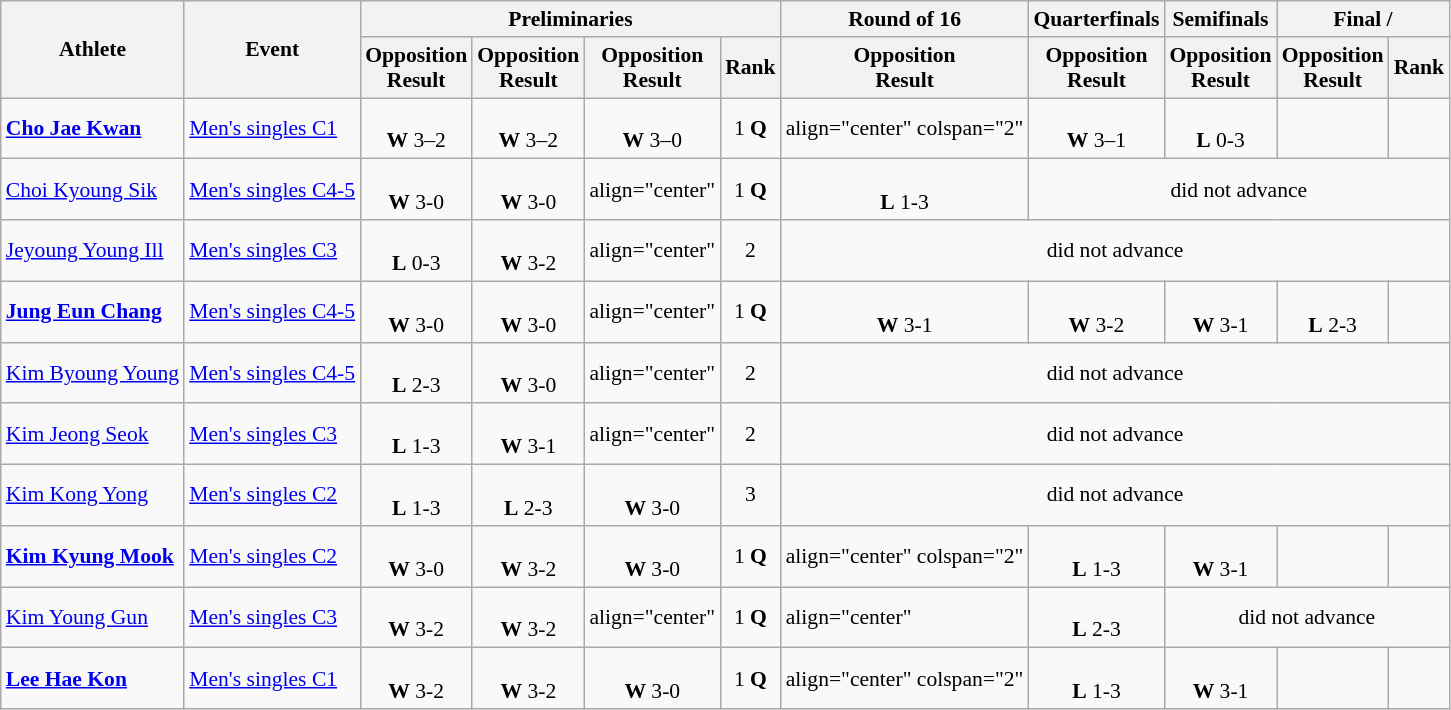<table class=wikitable style="font-size:90%">
<tr>
<th rowspan="2">Athlete</th>
<th rowspan="2">Event</th>
<th colspan="4">Preliminaries</th>
<th>Round of 16</th>
<th>Quarterfinals</th>
<th>Semifinals</th>
<th colspan="2">Final / </th>
</tr>
<tr>
<th>Opposition<br>Result</th>
<th>Opposition<br>Result</th>
<th>Opposition<br>Result</th>
<th>Rank</th>
<th>Opposition<br>Result</th>
<th>Opposition<br>Result</th>
<th>Opposition<br>Result</th>
<th>Opposition<br>Result</th>
<th>Rank</th>
</tr>
<tr>
<td><strong><a href='#'>Cho Jae Kwan</a></strong></td>
<td><a href='#'>Men's singles C1</a></td>
<td align="center"><br><strong>W</strong> 3–2</td>
<td align="center"><br><strong>W</strong> 3–2</td>
<td align="center"><br><strong>W</strong> 3–0</td>
<td align="center">1 <strong>Q</strong></td>
<td>align="center" colspan="2" </td>
<td align="center"><br><strong>W</strong> 3–1</td>
<td align="center"><br><strong>L</strong> 0-3</td>
<td align="center"></td>
</tr>
<tr>
<td><a href='#'>Choi Kyoung Sik</a></td>
<td><a href='#'>Men's singles C4-5</a></td>
<td align="center"><br><strong>W</strong> 3-0</td>
<td align="center"><br><strong>W</strong> 3-0</td>
<td>align="center" </td>
<td align="center">1 <strong>Q</strong></td>
<td align="center"><br><strong>L</strong> 1-3</td>
<td align="center" colspan="4">did not advance</td>
</tr>
<tr>
<td><a href='#'>Jeyoung Young Ill</a></td>
<td><a href='#'>Men's singles C3</a></td>
<td align="center"><br><strong>L</strong> 0-3</td>
<td align="center"><br><strong>W</strong> 3-2</td>
<td>align="center" </td>
<td align="center">2</td>
<td align="center" colspan="5">did not advance</td>
</tr>
<tr>
<td><strong><a href='#'>Jung Eun Chang</a></strong></td>
<td><a href='#'>Men's singles C4-5</a></td>
<td align="center"><br><strong>W</strong> 3-0</td>
<td align="center"><br><strong>W</strong> 3-0</td>
<td>align="center" </td>
<td align="center">1 <strong>Q</strong></td>
<td align="center"><br><strong>W</strong> 3-1</td>
<td align="center"><br><strong>W</strong> 3-2</td>
<td align="center"><br><strong>W</strong> 3-1</td>
<td align="center"><br><strong>L</strong> 2-3</td>
<td align="center"></td>
</tr>
<tr>
<td><a href='#'>Kim Byoung Young</a></td>
<td><a href='#'>Men's singles C4-5</a></td>
<td align="center"><br><strong>L</strong> 2-3</td>
<td align="center"><br><strong>W</strong> 3-0</td>
<td>align="center" </td>
<td align="center">2</td>
<td align="center" colspan="5">did not advance</td>
</tr>
<tr>
<td><a href='#'>Kim Jeong Seok</a></td>
<td><a href='#'>Men's singles C3</a></td>
<td align="center"><br><strong>L</strong> 1-3</td>
<td align="center"><br><strong>W</strong> 3-1</td>
<td>align="center" </td>
<td align="center">2</td>
<td align="center" colspan="5">did not advance</td>
</tr>
<tr>
<td><a href='#'>Kim Kong Yong</a></td>
<td><a href='#'>Men's singles C2</a></td>
<td align="center"><br><strong>L</strong> 1-3</td>
<td align="center"><br><strong>L</strong> 2-3</td>
<td align="center"><br><strong>W</strong> 3-0</td>
<td align="center">3</td>
<td align="center" colspan="5">did not advance</td>
</tr>
<tr>
<td><strong><a href='#'>Kim Kyung Mook</a></strong></td>
<td><a href='#'>Men's singles C2</a></td>
<td align="center"><br><strong>W</strong> 3-0</td>
<td align="center"><br><strong>W</strong> 3-2</td>
<td align="center"><br><strong>W</strong> 3-0</td>
<td align="center">1 <strong>Q</strong></td>
<td>align="center" colspan="2" </td>
<td align="center"><br><strong>L</strong> 1-3</td>
<td align="center"><br><strong>W</strong> 3-1</td>
<td align="center"></td>
</tr>
<tr>
<td><a href='#'>Kim Young Gun</a></td>
<td><a href='#'>Men's singles C3</a></td>
<td align="center"><br><strong>W</strong> 3-2</td>
<td align="center"><br><strong>W</strong> 3-2</td>
<td>align="center" </td>
<td align="center">1 <strong>Q</strong></td>
<td>align="center" </td>
<td align="center"><br><strong>L</strong> 2-3</td>
<td align="center" colspan="3">did not advance</td>
</tr>
<tr>
<td><strong><a href='#'>Lee Hae Kon</a></strong></td>
<td><a href='#'>Men's singles C1</a></td>
<td align="center"><br><strong>W</strong> 3-2</td>
<td align="center"><br><strong>W</strong> 3-2</td>
<td align="center"><br><strong>W</strong> 3-0</td>
<td align="center">1 <strong>Q</strong></td>
<td>align="center" colspan="2" </td>
<td align="center"><br><strong>L</strong> 1-3</td>
<td align="center"><br><strong>W</strong> 3-1</td>
<td align="center"></td>
</tr>
</table>
